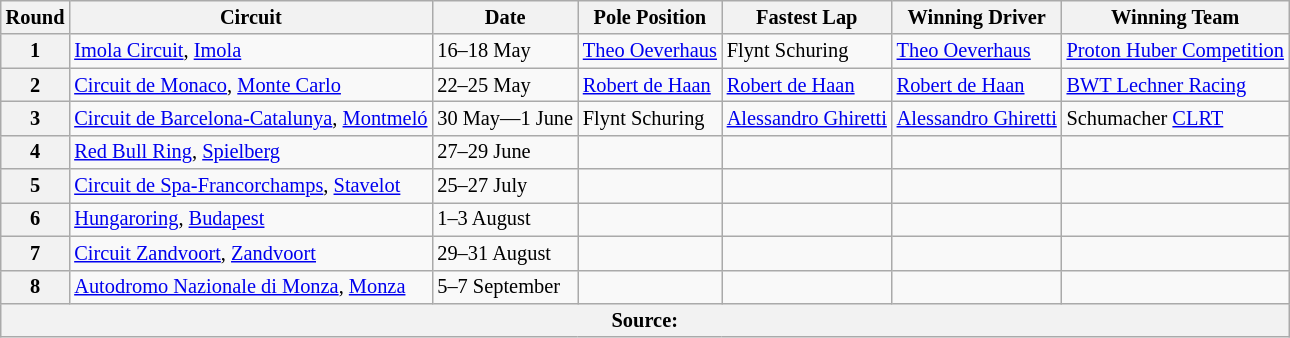<table class="wikitable" style="font-size:85%;">
<tr>
<th>Round</th>
<th>Circuit</th>
<th>Date</th>
<th>Pole Position</th>
<th>Fastest Lap</th>
<th>Winning Driver</th>
<th>Winning Team</th>
</tr>
<tr>
<th>1</th>
<td> <a href='#'>Imola Circuit</a>, <a href='#'>Imola</a></td>
<td>16–18 May</td>
<td>  <a href='#'>Theo Oeverhaus</a></td>
<td> Flynt Schuring</td>
<td> <a href='#'>Theo Oeverhaus</a></td>
<td> <a href='#'>Proton Huber Competition</a></td>
</tr>
<tr>
<th>2</th>
<td> <a href='#'>Circuit de Monaco</a>, <a href='#'>Monte Carlo</a></td>
<td>22–25 May</td>
<td> <a href='#'>Robert de Haan</a></td>
<td> <a href='#'>Robert de Haan</a></td>
<td> <a href='#'>Robert de Haan</a></td>
<td> <a href='#'>BWT Lechner Racing</a></td>
</tr>
<tr>
<th>3</th>
<td> <a href='#'>Circuit de Barcelona-Catalunya</a>, <a href='#'>Montmeló</a></td>
<td>30 May—1 June</td>
<td> Flynt Schuring</td>
<td> <a href='#'>Alessandro Ghiretti</a></td>
<td> <a href='#'>Alessandro Ghiretti</a></td>
<td> Schumacher <a href='#'>CLRT</a></td>
</tr>
<tr>
<th>4</th>
<td> <a href='#'>Red Bull Ring</a>, <a href='#'>Spielberg</a></td>
<td>27–29 June</td>
<td></td>
<td></td>
<td></td>
<td></td>
</tr>
<tr>
<th>5</th>
<td> <a href='#'>Circuit de Spa-Francorchamps</a>, <a href='#'>Stavelot</a></td>
<td>25–27 July</td>
<td></td>
<td></td>
<td></td>
<td></td>
</tr>
<tr>
<th>6</th>
<td> <a href='#'>Hungaroring</a>, <a href='#'>Budapest</a></td>
<td>1–3 August</td>
<td></td>
<td></td>
<td></td>
<td></td>
</tr>
<tr>
<th>7</th>
<td> <a href='#'>Circuit Zandvoort</a>, <a href='#'>Zandvoort</a></td>
<td>29–31 August</td>
<td></td>
<td></td>
<td></td>
<td></td>
</tr>
<tr>
<th>8</th>
<td> <a href='#'>Autodromo Nazionale di Monza</a>, <a href='#'>Monza</a></td>
<td>5–7 September</td>
<td></td>
<td></td>
<td></td>
<td></td>
</tr>
<tr>
<th colspan="7">Source:</th>
</tr>
</table>
